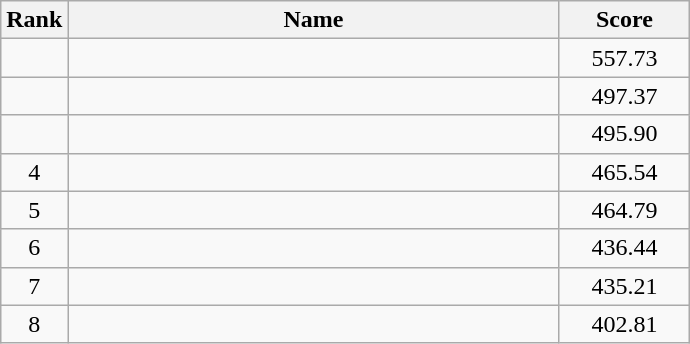<table class="wikitable" style="text-align:center;">
<tr>
<th scope=col>Rank</th>
<th scope=col style="width:20em;">Name</th>
<th scope=col style="width:5em;">Score</th>
</tr>
<tr>
<td></td>
<td style="text-align:left;"></td>
<td>557.73</td>
</tr>
<tr>
<td></td>
<td style="text-align:left;"></td>
<td>497.37</td>
</tr>
<tr>
<td></td>
<td style="text-align:left;"></td>
<td>495.90</td>
</tr>
<tr>
<td>4</td>
<td style="text-align:left;"></td>
<td>465.54</td>
</tr>
<tr>
<td>5</td>
<td style="text-align:left;"></td>
<td>464.79</td>
</tr>
<tr>
<td>6</td>
<td style="text-align:left;"></td>
<td>436.44</td>
</tr>
<tr>
<td>7</td>
<td style="text-align:left;"></td>
<td>435.21</td>
</tr>
<tr>
<td>8</td>
<td style="text-align:left;"></td>
<td>402.81</td>
</tr>
</table>
